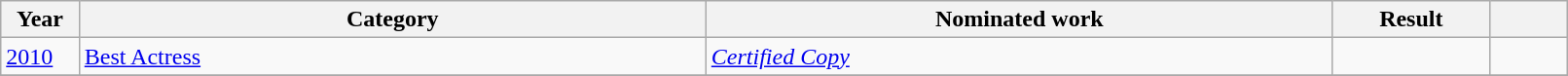<table class="wikitable" style="width:85%;">
<tr>
<th width=5%>Year</th>
<th style="width:40%;">Category</th>
<th style="width:40%;">Nominated work</th>
<th style="width:10%;">Result</th>
<th width=5%></th>
</tr>
<tr>
<td><a href='#'>2010</a></td>
<td><a href='#'>Best Actress</a></td>
<td><em><a href='#'>Certified Copy</a></em></td>
<td></td>
<td></td>
</tr>
<tr>
</tr>
</table>
